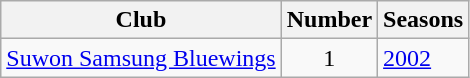<table class="wikitable sortable">
<tr>
<th>Club</th>
<th>Number</th>
<th>Seasons</th>
</tr>
<tr>
<td><a href='#'>Suwon Samsung Bluewings</a></td>
<td align=center>1</td>
<td><a href='#'>2002</a></td>
</tr>
</table>
